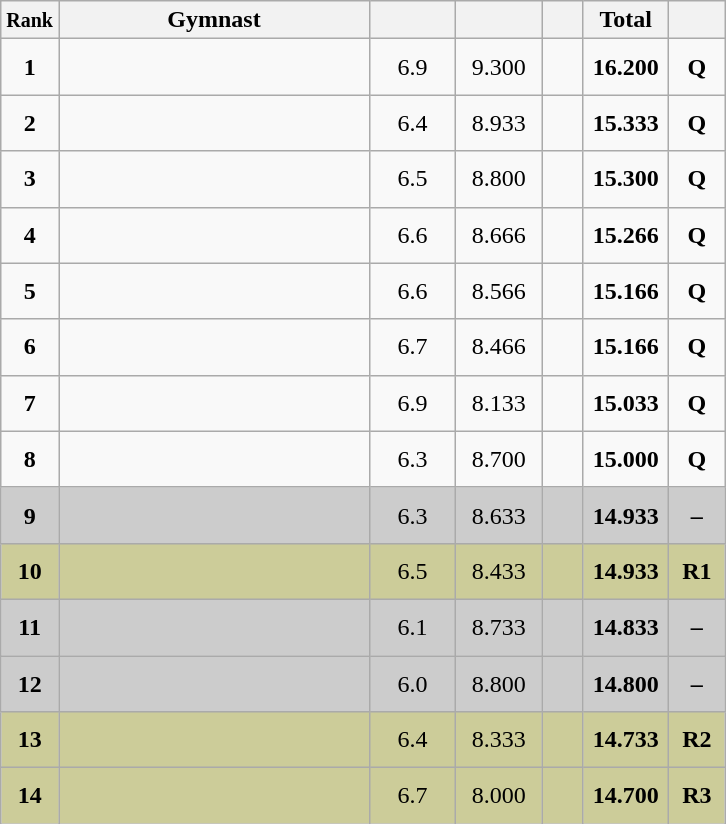<table style="text-align:center;" class="wikitable sortable">
<tr>
<th scope="col" style="width:15px;"><small>Rank</small></th>
<th scope="col" style="width:200px;">Gymnast</th>
<th scope="col" style="width:50px;"><small></small></th>
<th scope="col" style="width:50px;"><small></small></th>
<th scope="col" style="width:20px;"><small></small></th>
<th scope="col" style="width:50px;">Total</th>
<th scope="col" style="width:30px;"><small></small></th>
</tr>
<tr>
<td scope="row" style="text-align:center"><strong>1</strong></td>
<td style="height:30px; text-align:left;"></td>
<td>6.9</td>
<td>9.300</td>
<td></td>
<td><strong>16.200</strong></td>
<td><strong>Q</strong></td>
</tr>
<tr>
<td scope="row" style="text-align:center"><strong>2</strong></td>
<td style="height:30px; text-align:left;"></td>
<td>6.4</td>
<td>8.933</td>
<td></td>
<td><strong>15.333</strong></td>
<td><strong>Q</strong></td>
</tr>
<tr>
<td scope="row" style="text-align:center"><strong>3</strong></td>
<td style="height:30px; text-align:left;"></td>
<td>6.5</td>
<td>8.800</td>
<td></td>
<td><strong>15.300</strong></td>
<td><strong>Q</strong></td>
</tr>
<tr>
<td scope="row" style="text-align:center"><strong>4</strong></td>
<td style="height:30px; text-align:left;"></td>
<td>6.6</td>
<td>8.666</td>
<td></td>
<td><strong>15.266</strong></td>
<td><strong>Q</strong></td>
</tr>
<tr>
<td scope="row" style="text-align:center"><strong>5</strong></td>
<td style="height:30px; text-align:left;"></td>
<td>6.6</td>
<td>8.566</td>
<td></td>
<td><strong>15.166</strong></td>
<td><strong>Q</strong></td>
</tr>
<tr>
<td scope="row" style="text-align:center"><strong>6</strong></td>
<td style="height:30px; text-align:left;"></td>
<td>6.7</td>
<td>8.466</td>
<td></td>
<td><strong>15.166</strong></td>
<td><strong>Q</strong></td>
</tr>
<tr>
<td scope="row" style="text-align:center"><strong>7</strong></td>
<td style="height:30px; text-align:left;"></td>
<td>6.9</td>
<td>8.133</td>
<td></td>
<td><strong>15.033</strong></td>
<td><strong>Q</strong></td>
</tr>
<tr>
<td scope="row" style="text-align:center"><strong>8</strong></td>
<td style="height:30px; text-align:left;"></td>
<td>6.3</td>
<td>8.700</td>
<td></td>
<td><strong>15.000</strong></td>
<td><strong>Q</strong></td>
</tr>
<tr style="background:#cccccc;">
<td scope="row" style="text-align:center"><strong>9</strong></td>
<td style="height:30px; text-align:left;"></td>
<td>6.3</td>
<td>8.633</td>
<td></td>
<td><strong>14.933</strong></td>
<td><strong>–</strong></td>
</tr>
<tr style="background:#cccc99;">
<td scope="row" style="text-align:center"><strong>10</strong></td>
<td style="height:30px; text-align:left;"></td>
<td>6.5</td>
<td>8.433</td>
<td></td>
<td><strong>14.933</strong></td>
<td><strong>R1</strong></td>
</tr>
<tr style="background:#cccccc;">
<td scope="row" style="text-align:center"><strong>11</strong></td>
<td style="height:30px; text-align:left;"></td>
<td>6.1</td>
<td>8.733</td>
<td></td>
<td><strong>14.833</strong></td>
<td><strong>–</strong></td>
</tr>
<tr style="background:#cccccc;">
<td scope="row" style="text-align:center"><strong>12</strong></td>
<td style="height:30px; text-align:left;"></td>
<td>6.0</td>
<td>8.800</td>
<td></td>
<td><strong>14.800</strong></td>
<td><strong>–</strong></td>
</tr>
<tr style="background:#cccc99;">
<td scope="row" style="text-align:center"><strong>13</strong></td>
<td style="height:30px; text-align:left;"></td>
<td>6.4</td>
<td>8.333</td>
<td></td>
<td><strong>14.733</strong></td>
<td><strong>R2</strong></td>
</tr>
<tr style="background:#cccc99;">
<td scope="row" style="text-align:center"><strong>14</strong></td>
<td style="height:30px; text-align:left;"></td>
<td>6.7</td>
<td>8.000</td>
<td></td>
<td><strong>14.700</strong></td>
<td><strong>R3</strong></td>
</tr>
</table>
